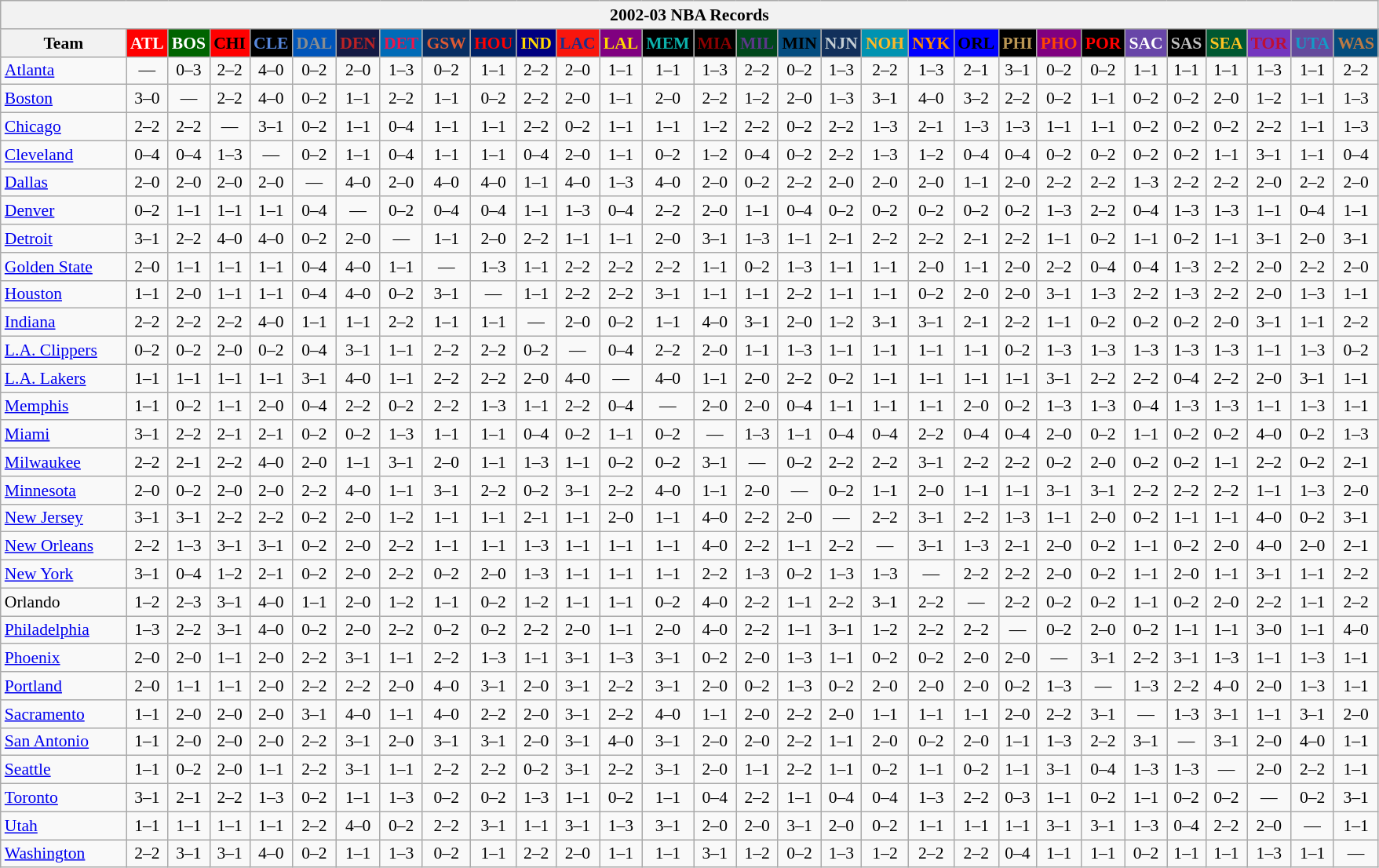<table class="wikitable" style="font-size:90%; text-align:center;">
<tr>
<th colspan=30>2002-03 NBA Records</th>
</tr>
<tr>
<th width=100>Team</th>
<th style="background:#FF0000;color:#FFFFFF;width=35">ATL</th>
<th style="background:#006400;color:#FFFFFF;width=35">BOS</th>
<th style="background:#FF0000;color:#000000;width=35">CHI</th>
<th style="background:#000000;color:#5787DC;width=35">CLE</th>
<th style="background:#0055BA;color:#898D8F;width=35">DAL</th>
<th style="background:#141A44;color:#BC2224;width=35">DEN</th>
<th style="background:#006BB7;color:#ED164B;width=35">DET</th>
<th style="background:#072E63;color:#DC5A34;width=35">GSW</th>
<th style="background:#002366;color:#FF0000;width=35">HOU</th>
<th style="background:#000080;color:#FFD700;width=35">IND</th>
<th style="background:#F9160D;color:#1A2E8B;width=35">LAC</th>
<th style="background:#800080;color:#FFD700;width=35">LAL</th>
<th style="background:#000000;color:#0CB2AC;width=35">MEM</th>
<th style="background:#000000;color:#8B0000;width=35">MIA</th>
<th style="background:#00471B;color:#5C378A;width=35">MIL</th>
<th style="background:#044D80;color:#000000;width=35">MIN</th>
<th style="background:#12305B;color:#C4CED4;width=35">NJN</th>
<th style="background:#0093B1;color:#FDB827;width=35">NOH</th>
<th style="background:#0000FF;color:#FF8C00;width=35">NYK</th>
<th style="background:#0000FF;color:#000000;width=35">ORL</th>
<th style="background:#000000;color:#BB9754;width=35">PHI</th>
<th style="background:#800080;color:#FF4500;width=35">PHO</th>
<th style="background:#000000;color:#FF0000;width=35">POR</th>
<th style="background:#6846A8;color:#FFFFFF;width=35">SAC</th>
<th style="background:#000000;color:#C0C0C0;width=35">SAS</th>
<th style="background:#005831;color:#FFC322;width=35">SEA</th>
<th style="background:#7436BF;color:#BE0F34;width=35">TOR</th>
<th style="background:#644A9C;color:#149BC7;width=35">UTA</th>
<th style="background:#044D7D;color:#BC7A44;width=35">WAS</th>
</tr>
<tr>
<td style="text-align:left;"><a href='#'>Atlanta</a></td>
<td>—</td>
<td>0–3</td>
<td>2–2</td>
<td>4–0</td>
<td>0–2</td>
<td>2–0</td>
<td>1–3</td>
<td>0–2</td>
<td>1–1</td>
<td>2–2</td>
<td>2–0</td>
<td>1–1</td>
<td>1–1</td>
<td>1–3</td>
<td>2–2</td>
<td>0–2</td>
<td>1–3</td>
<td>2–2</td>
<td>1–3</td>
<td>2–1</td>
<td>3–1</td>
<td>0–2</td>
<td>0–2</td>
<td>1–1</td>
<td>1–1</td>
<td>1–1</td>
<td>1–3</td>
<td>1–1</td>
<td>2–2</td>
</tr>
<tr>
<td style="text-align:left;"><a href='#'>Boston</a></td>
<td>3–0</td>
<td>—</td>
<td>2–2</td>
<td>4–0</td>
<td>0–2</td>
<td>1–1</td>
<td>2–2</td>
<td>1–1</td>
<td>0–2</td>
<td>2–2</td>
<td>2–0</td>
<td>1–1</td>
<td>2–0</td>
<td>2–2</td>
<td>1–2</td>
<td>2–0</td>
<td>1–3</td>
<td>3–1</td>
<td>4–0</td>
<td>3–2</td>
<td>2–2</td>
<td>0–2</td>
<td>1–1</td>
<td>0–2</td>
<td>0–2</td>
<td>2–0</td>
<td>1–2</td>
<td>1–1</td>
<td>1–3</td>
</tr>
<tr>
<td style="text-align:left;"><a href='#'>Chicago</a></td>
<td>2–2</td>
<td>2–2</td>
<td>—</td>
<td>3–1</td>
<td>0–2</td>
<td>1–1</td>
<td>0–4</td>
<td>1–1</td>
<td>1–1</td>
<td>2–2</td>
<td>0–2</td>
<td>1–1</td>
<td>1–1</td>
<td>1–2</td>
<td>2–2</td>
<td>0–2</td>
<td>2–2</td>
<td>1–3</td>
<td>2–1</td>
<td>1–3</td>
<td>1–3</td>
<td>1–1</td>
<td>1–1</td>
<td>0–2</td>
<td>0–2</td>
<td>0–2</td>
<td>2–2</td>
<td>1–1</td>
<td>1–3</td>
</tr>
<tr>
<td style="text-align:left;"><a href='#'>Cleveland</a></td>
<td>0–4</td>
<td>0–4</td>
<td>1–3</td>
<td>—</td>
<td>0–2</td>
<td>1–1</td>
<td>0–4</td>
<td>1–1</td>
<td>1–1</td>
<td>0–4</td>
<td>2–0</td>
<td>1–1</td>
<td>0–2</td>
<td>1–2</td>
<td>0–4</td>
<td>0–2</td>
<td>2–2</td>
<td>1–3</td>
<td>1–2</td>
<td>0–4</td>
<td>0–4</td>
<td>0–2</td>
<td>0–2</td>
<td>0–2</td>
<td>0–2</td>
<td>1–1</td>
<td>3–1</td>
<td>1–1</td>
<td>0–4</td>
</tr>
<tr>
<td style="text-align:left;"><a href='#'>Dallas</a></td>
<td>2–0</td>
<td>2–0</td>
<td>2–0</td>
<td>2–0</td>
<td>—</td>
<td>4–0</td>
<td>2–0</td>
<td>4–0</td>
<td>4–0</td>
<td>1–1</td>
<td>4–0</td>
<td>1–3</td>
<td>4–0</td>
<td>2–0</td>
<td>0–2</td>
<td>2–2</td>
<td>2–0</td>
<td>2–0</td>
<td>2–0</td>
<td>1–1</td>
<td>2–0</td>
<td>2–2</td>
<td>2–2</td>
<td>1–3</td>
<td>2–2</td>
<td>2–2</td>
<td>2–0</td>
<td>2–2</td>
<td>2–0</td>
</tr>
<tr>
<td style="text-align:left;"><a href='#'>Denver</a></td>
<td>0–2</td>
<td>1–1</td>
<td>1–1</td>
<td>1–1</td>
<td>0–4</td>
<td>—</td>
<td>0–2</td>
<td>0–4</td>
<td>0–4</td>
<td>1–1</td>
<td>1–3</td>
<td>0–4</td>
<td>2–2</td>
<td>2–0</td>
<td>1–1</td>
<td>0–4</td>
<td>0–2</td>
<td>0–2</td>
<td>0–2</td>
<td>0–2</td>
<td>0–2</td>
<td>1–3</td>
<td>2–2</td>
<td>0–4</td>
<td>1–3</td>
<td>1–3</td>
<td>1–1</td>
<td>0–4</td>
<td>1–1</td>
</tr>
<tr>
<td style="text-align:left;"><a href='#'>Detroit</a></td>
<td>3–1</td>
<td>2–2</td>
<td>4–0</td>
<td>4–0</td>
<td>0–2</td>
<td>2–0</td>
<td>—</td>
<td>1–1</td>
<td>2–0</td>
<td>2–2</td>
<td>1–1</td>
<td>1–1</td>
<td>2–0</td>
<td>3–1</td>
<td>1–3</td>
<td>1–1</td>
<td>2–1</td>
<td>2–2</td>
<td>2–2</td>
<td>2–1</td>
<td>2–2</td>
<td>1–1</td>
<td>0–2</td>
<td>1–1</td>
<td>0–2</td>
<td>1–1</td>
<td>3–1</td>
<td>2–0</td>
<td>3–1</td>
</tr>
<tr>
<td style="text-align:left;"><a href='#'>Golden State</a></td>
<td>2–0</td>
<td>1–1</td>
<td>1–1</td>
<td>1–1</td>
<td>0–4</td>
<td>4–0</td>
<td>1–1</td>
<td>—</td>
<td>1–3</td>
<td>1–1</td>
<td>2–2</td>
<td>2–2</td>
<td>2–2</td>
<td>1–1</td>
<td>0–2</td>
<td>1–3</td>
<td>1–1</td>
<td>1–1</td>
<td>2–0</td>
<td>1–1</td>
<td>2–0</td>
<td>2–2</td>
<td>0–4</td>
<td>0–4</td>
<td>1–3</td>
<td>2–2</td>
<td>2–0</td>
<td>2–2</td>
<td>2–0</td>
</tr>
<tr>
<td style="text-align:left;"><a href='#'>Houston</a></td>
<td>1–1</td>
<td>2–0</td>
<td>1–1</td>
<td>1–1</td>
<td>0–4</td>
<td>4–0</td>
<td>0–2</td>
<td>3–1</td>
<td>—</td>
<td>1–1</td>
<td>2–2</td>
<td>2–2</td>
<td>3–1</td>
<td>1–1</td>
<td>1–1</td>
<td>2–2</td>
<td>1–1</td>
<td>1–1</td>
<td>0–2</td>
<td>2–0</td>
<td>2–0</td>
<td>3–1</td>
<td>1–3</td>
<td>2–2</td>
<td>1–3</td>
<td>2–2</td>
<td>2–0</td>
<td>1–3</td>
<td>1–1</td>
</tr>
<tr>
<td style="text-align:left;"><a href='#'>Indiana</a></td>
<td>2–2</td>
<td>2–2</td>
<td>2–2</td>
<td>4–0</td>
<td>1–1</td>
<td>1–1</td>
<td>2–2</td>
<td>1–1</td>
<td>1–1</td>
<td>—</td>
<td>2–0</td>
<td>0–2</td>
<td>1–1</td>
<td>4–0</td>
<td>3–1</td>
<td>2–0</td>
<td>1–2</td>
<td>3–1</td>
<td>3–1</td>
<td>2–1</td>
<td>2–2</td>
<td>1–1</td>
<td>0–2</td>
<td>0–2</td>
<td>0–2</td>
<td>2–0</td>
<td>3–1</td>
<td>1–1</td>
<td>2–2</td>
</tr>
<tr>
<td style="text-align:left;"><a href='#'>L.A. Clippers</a></td>
<td>0–2</td>
<td>0–2</td>
<td>2–0</td>
<td>0–2</td>
<td>0–4</td>
<td>3–1</td>
<td>1–1</td>
<td>2–2</td>
<td>2–2</td>
<td>0–2</td>
<td>—</td>
<td>0–4</td>
<td>2–2</td>
<td>2–0</td>
<td>1–1</td>
<td>1–3</td>
<td>1–1</td>
<td>1–1</td>
<td>1–1</td>
<td>1–1</td>
<td>0–2</td>
<td>1–3</td>
<td>1–3</td>
<td>1–3</td>
<td>1–3</td>
<td>1–3</td>
<td>1–1</td>
<td>1–3</td>
<td>0–2</td>
</tr>
<tr>
<td style="text-align:left;"><a href='#'>L.A. Lakers</a></td>
<td>1–1</td>
<td>1–1</td>
<td>1–1</td>
<td>1–1</td>
<td>3–1</td>
<td>4–0</td>
<td>1–1</td>
<td>2–2</td>
<td>2–2</td>
<td>2–0</td>
<td>4–0</td>
<td>—</td>
<td>4–0</td>
<td>1–1</td>
<td>2–0</td>
<td>2–2</td>
<td>0–2</td>
<td>1–1</td>
<td>1–1</td>
<td>1–1</td>
<td>1–1</td>
<td>3–1</td>
<td>2–2</td>
<td>2–2</td>
<td>0–4</td>
<td>2–2</td>
<td>2–0</td>
<td>3–1</td>
<td>1–1</td>
</tr>
<tr>
<td style="text-align:left;"><a href='#'>Memphis</a></td>
<td>1–1</td>
<td>0–2</td>
<td>1–1</td>
<td>2–0</td>
<td>0–4</td>
<td>2–2</td>
<td>0–2</td>
<td>2–2</td>
<td>1–3</td>
<td>1–1</td>
<td>2–2</td>
<td>0–4</td>
<td>—</td>
<td>2–0</td>
<td>2–0</td>
<td>0–4</td>
<td>1–1</td>
<td>1–1</td>
<td>1–1</td>
<td>2–0</td>
<td>0–2</td>
<td>1–3</td>
<td>1–3</td>
<td>0–4</td>
<td>1–3</td>
<td>1–3</td>
<td>1–1</td>
<td>1–3</td>
<td>1–1</td>
</tr>
<tr>
<td style="text-align:left;"><a href='#'>Miami</a></td>
<td>3–1</td>
<td>2–2</td>
<td>2–1</td>
<td>2–1</td>
<td>0–2</td>
<td>0–2</td>
<td>1–3</td>
<td>1–1</td>
<td>1–1</td>
<td>0–4</td>
<td>0–2</td>
<td>1–1</td>
<td>0–2</td>
<td>—</td>
<td>1–3</td>
<td>1–1</td>
<td>0–4</td>
<td>0–4</td>
<td>2–2</td>
<td>0–4</td>
<td>0–4</td>
<td>2–0</td>
<td>0–2</td>
<td>1–1</td>
<td>0–2</td>
<td>0–2</td>
<td>4–0</td>
<td>0–2</td>
<td>1–3</td>
</tr>
<tr>
<td style="text-align:left;"><a href='#'>Milwaukee</a></td>
<td>2–2</td>
<td>2–1</td>
<td>2–2</td>
<td>4–0</td>
<td>2–0</td>
<td>1–1</td>
<td>3–1</td>
<td>2–0</td>
<td>1–1</td>
<td>1–3</td>
<td>1–1</td>
<td>0–2</td>
<td>0–2</td>
<td>3–1</td>
<td>—</td>
<td>0–2</td>
<td>2–2</td>
<td>2–2</td>
<td>3–1</td>
<td>2–2</td>
<td>2–2</td>
<td>0–2</td>
<td>2–0</td>
<td>0–2</td>
<td>0–2</td>
<td>1–1</td>
<td>2–2</td>
<td>0–2</td>
<td>2–1</td>
</tr>
<tr>
<td style="text-align:left;"><a href='#'>Minnesota</a></td>
<td>2–0</td>
<td>0–2</td>
<td>2–0</td>
<td>2–0</td>
<td>2–2</td>
<td>4–0</td>
<td>1–1</td>
<td>3–1</td>
<td>2–2</td>
<td>0–2</td>
<td>3–1</td>
<td>2–2</td>
<td>4–0</td>
<td>1–1</td>
<td>2–0</td>
<td>—</td>
<td>0–2</td>
<td>1–1</td>
<td>2–0</td>
<td>1–1</td>
<td>1–1</td>
<td>3–1</td>
<td>3–1</td>
<td>2–2</td>
<td>2–2</td>
<td>2–2</td>
<td>1–1</td>
<td>1–3</td>
<td>2–0</td>
</tr>
<tr>
<td style="text-align:left;"><a href='#'>New Jersey</a></td>
<td>3–1</td>
<td>3–1</td>
<td>2–2</td>
<td>2–2</td>
<td>0–2</td>
<td>2–0</td>
<td>1–2</td>
<td>1–1</td>
<td>1–1</td>
<td>2–1</td>
<td>1–1</td>
<td>2–0</td>
<td>1–1</td>
<td>4–0</td>
<td>2–2</td>
<td>2–0</td>
<td>—</td>
<td>2–2</td>
<td>3–1</td>
<td>2–2</td>
<td>1–3</td>
<td>1–1</td>
<td>2–0</td>
<td>0–2</td>
<td>1–1</td>
<td>1–1</td>
<td>4–0</td>
<td>0–2</td>
<td>3–1</td>
</tr>
<tr>
<td style="text-align:left;"><a href='#'>New Orleans</a></td>
<td>2–2</td>
<td>1–3</td>
<td>3–1</td>
<td>3–1</td>
<td>0–2</td>
<td>2–0</td>
<td>2–2</td>
<td>1–1</td>
<td>1–1</td>
<td>1–3</td>
<td>1–1</td>
<td>1–1</td>
<td>1–1</td>
<td>4–0</td>
<td>2–2</td>
<td>1–1</td>
<td>2–2</td>
<td>—</td>
<td>3–1</td>
<td>1–3</td>
<td>2–1</td>
<td>2–0</td>
<td>0–2</td>
<td>1–1</td>
<td>0–2</td>
<td>2–0</td>
<td>4–0</td>
<td>2–0</td>
<td>2–1</td>
</tr>
<tr>
<td style="text-align:left;"><a href='#'>New York</a></td>
<td>3–1</td>
<td>0–4</td>
<td>1–2</td>
<td>2–1</td>
<td>0–2</td>
<td>2–0</td>
<td>2–2</td>
<td>0–2</td>
<td>2–0</td>
<td>1–3</td>
<td>1–1</td>
<td>1–1</td>
<td>1–1</td>
<td>2–2</td>
<td>1–3</td>
<td>0–2</td>
<td>1–3</td>
<td>1–3</td>
<td>—</td>
<td>2–2</td>
<td>2–2</td>
<td>2–0</td>
<td>0–2</td>
<td>1–1</td>
<td>2–0</td>
<td>1–1</td>
<td>3–1</td>
<td>1–1</td>
<td>2–2</td>
</tr>
<tr>
<td style="text-align:left;">Orlando</td>
<td>1–2</td>
<td>2–3</td>
<td>3–1</td>
<td>4–0</td>
<td>1–1</td>
<td>2–0</td>
<td>1–2</td>
<td>1–1</td>
<td>0–2</td>
<td>1–2</td>
<td>1–1</td>
<td>1–1</td>
<td>0–2</td>
<td>4–0</td>
<td>2–2</td>
<td>1–1</td>
<td>2–2</td>
<td>3–1</td>
<td>2–2</td>
<td>—</td>
<td>2–2</td>
<td>0–2</td>
<td>0–2</td>
<td>1–1</td>
<td>0–2</td>
<td>2–0</td>
<td>2–2</td>
<td>1–1</td>
<td>2–2</td>
</tr>
<tr>
<td style="text-align:left;"><a href='#'>Philadelphia</a></td>
<td>1–3</td>
<td>2–2</td>
<td>3–1</td>
<td>4–0</td>
<td>0–2</td>
<td>2–0</td>
<td>2–2</td>
<td>0–2</td>
<td>0–2</td>
<td>2–2</td>
<td>2–0</td>
<td>1–1</td>
<td>2–0</td>
<td>4–0</td>
<td>2–2</td>
<td>1–1</td>
<td>3–1</td>
<td>1–2</td>
<td>2–2</td>
<td>2–2</td>
<td>—</td>
<td>0–2</td>
<td>2–0</td>
<td>0–2</td>
<td>1–1</td>
<td>1–1</td>
<td>3–0</td>
<td>1–1</td>
<td>4–0</td>
</tr>
<tr>
<td style="text-align:left;"><a href='#'>Phoenix</a></td>
<td>2–0</td>
<td>2–0</td>
<td>1–1</td>
<td>2–0</td>
<td>2–2</td>
<td>3–1</td>
<td>1–1</td>
<td>2–2</td>
<td>1–3</td>
<td>1–1</td>
<td>3–1</td>
<td>1–3</td>
<td>3–1</td>
<td>0–2</td>
<td>2–0</td>
<td>1–3</td>
<td>1–1</td>
<td>0–2</td>
<td>0–2</td>
<td>2–0</td>
<td>2–0</td>
<td>—</td>
<td>3–1</td>
<td>2–2</td>
<td>3–1</td>
<td>1–3</td>
<td>1–1</td>
<td>1–3</td>
<td>1–1</td>
</tr>
<tr>
<td style="text-align:left;"><a href='#'>Portland</a></td>
<td>2–0</td>
<td>1–1</td>
<td>1–1</td>
<td>2–0</td>
<td>2–2</td>
<td>2–2</td>
<td>2–0</td>
<td>4–0</td>
<td>3–1</td>
<td>2–0</td>
<td>3–1</td>
<td>2–2</td>
<td>3–1</td>
<td>2–0</td>
<td>0–2</td>
<td>1–3</td>
<td>0–2</td>
<td>2–0</td>
<td>2–0</td>
<td>2–0</td>
<td>0–2</td>
<td>1–3</td>
<td>—</td>
<td>1–3</td>
<td>2–2</td>
<td>4–0</td>
<td>2–0</td>
<td>1–3</td>
<td>1–1</td>
</tr>
<tr>
<td style="text-align:left;"><a href='#'>Sacramento</a></td>
<td>1–1</td>
<td>2–0</td>
<td>2–0</td>
<td>2–0</td>
<td>3–1</td>
<td>4–0</td>
<td>1–1</td>
<td>4–0</td>
<td>2–2</td>
<td>2–0</td>
<td>3–1</td>
<td>2–2</td>
<td>4–0</td>
<td>1–1</td>
<td>2–0</td>
<td>2–2</td>
<td>2–0</td>
<td>1–1</td>
<td>1–1</td>
<td>1–1</td>
<td>2–0</td>
<td>2–2</td>
<td>3–1</td>
<td>—</td>
<td>1–3</td>
<td>3–1</td>
<td>1–1</td>
<td>3–1</td>
<td>2–0</td>
</tr>
<tr>
<td style="text-align:left;"><a href='#'>San Antonio</a></td>
<td>1–1</td>
<td>2–0</td>
<td>2–0</td>
<td>2–0</td>
<td>2–2</td>
<td>3–1</td>
<td>2–0</td>
<td>3–1</td>
<td>3–1</td>
<td>2–0</td>
<td>3–1</td>
<td>4–0</td>
<td>3–1</td>
<td>2–0</td>
<td>2–0</td>
<td>2–2</td>
<td>1–1</td>
<td>2–0</td>
<td>0–2</td>
<td>2–0</td>
<td>1–1</td>
<td>1–3</td>
<td>2–2</td>
<td>3–1</td>
<td>—</td>
<td>3–1</td>
<td>2–0</td>
<td>4–0</td>
<td>1–1</td>
</tr>
<tr>
<td style="text-align:left;"><a href='#'>Seattle</a></td>
<td>1–1</td>
<td>0–2</td>
<td>2–0</td>
<td>1–1</td>
<td>2–2</td>
<td>3–1</td>
<td>1–1</td>
<td>2–2</td>
<td>2–2</td>
<td>0–2</td>
<td>3–1</td>
<td>2–2</td>
<td>3–1</td>
<td>2–0</td>
<td>1–1</td>
<td>2–2</td>
<td>1–1</td>
<td>0–2</td>
<td>1–1</td>
<td>0–2</td>
<td>1–1</td>
<td>3–1</td>
<td>0–4</td>
<td>1–3</td>
<td>1–3</td>
<td>—</td>
<td>2–0</td>
<td>2–2</td>
<td>1–1</td>
</tr>
<tr>
<td style="text-align:left;"><a href='#'>Toronto</a></td>
<td>3–1</td>
<td>2–1</td>
<td>2–2</td>
<td>1–3</td>
<td>0–2</td>
<td>1–1</td>
<td>1–3</td>
<td>0–2</td>
<td>0–2</td>
<td>1–3</td>
<td>1–1</td>
<td>0–2</td>
<td>1–1</td>
<td>0–4</td>
<td>2–2</td>
<td>1–1</td>
<td>0–4</td>
<td>0–4</td>
<td>1–3</td>
<td>2–2</td>
<td>0–3</td>
<td>1–1</td>
<td>0–2</td>
<td>1–1</td>
<td>0–2</td>
<td>0–2</td>
<td>—</td>
<td>0–2</td>
<td>3–1</td>
</tr>
<tr>
<td style="text-align:left;"><a href='#'>Utah</a></td>
<td>1–1</td>
<td>1–1</td>
<td>1–1</td>
<td>1–1</td>
<td>2–2</td>
<td>4–0</td>
<td>0–2</td>
<td>2–2</td>
<td>3–1</td>
<td>1–1</td>
<td>3–1</td>
<td>1–3</td>
<td>3–1</td>
<td>2–0</td>
<td>2–0</td>
<td>3–1</td>
<td>2–0</td>
<td>0–2</td>
<td>1–1</td>
<td>1–1</td>
<td>1–1</td>
<td>3–1</td>
<td>3–1</td>
<td>1–3</td>
<td>0–4</td>
<td>2–2</td>
<td>2–0</td>
<td>—</td>
<td>1–1</td>
</tr>
<tr>
<td style="text-align:left;"><a href='#'>Washington</a></td>
<td>2–2</td>
<td>3–1</td>
<td>3–1</td>
<td>4–0</td>
<td>0–2</td>
<td>1–1</td>
<td>1–3</td>
<td>0–2</td>
<td>1–1</td>
<td>2–2</td>
<td>2–0</td>
<td>1–1</td>
<td>1–1</td>
<td>3–1</td>
<td>1–2</td>
<td>0–2</td>
<td>1–3</td>
<td>1–2</td>
<td>2–2</td>
<td>2–2</td>
<td>0–4</td>
<td>1–1</td>
<td>1–1</td>
<td>0–2</td>
<td>1–1</td>
<td>1–1</td>
<td>1–3</td>
<td>1–1</td>
<td>—</td>
</tr>
</table>
